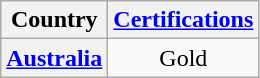<table class="wikitable sortable plainrowheaders">
<tr>
<th scope="col">Country</th>
<th scope="col"><a href='#'>Certifications</a></th>
</tr>
<tr>
<th scope="row"><a href='#'>Australia</a></th>
<td style="text-align:center;">Gold</td>
</tr>
</table>
